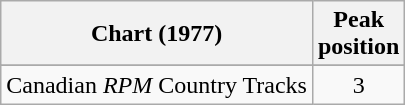<table class="wikitable sortable">
<tr>
<th align="left">Chart (1977)</th>
<th align="center">Peak<br>position</th>
</tr>
<tr>
</tr>
<tr>
<td align="left">Canadian <em>RPM</em> Country Tracks</td>
<td align="center">3</td>
</tr>
</table>
